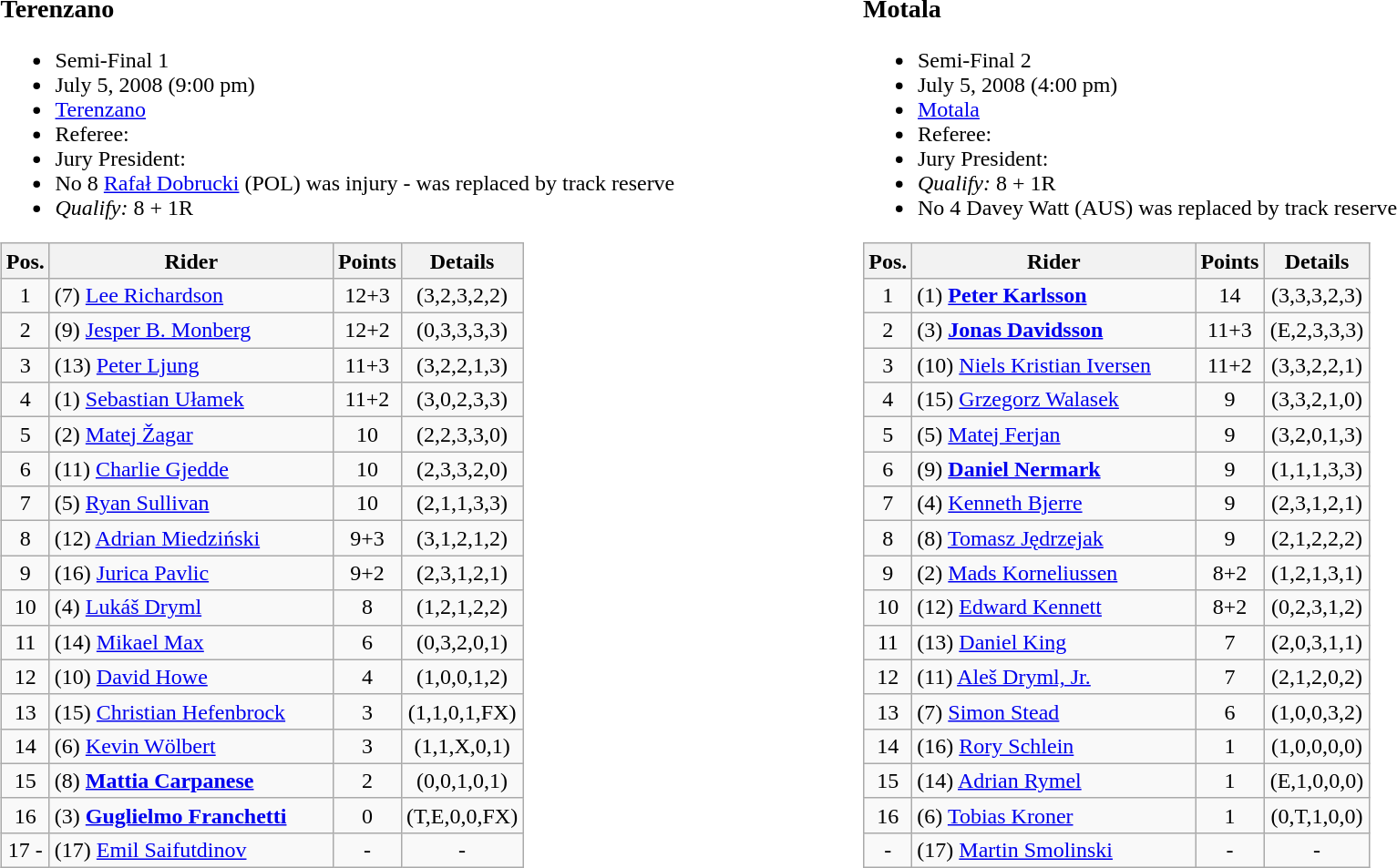<table width=100%>
<tr>
<td width=50% valign=top><br><h3>Terenzano</h3><ul><li>Semi-Final 1</li><li>July 5, 2008 (9:00 pm)</li><li> <a href='#'>Terenzano</a></li><li>Referee:</li><li>Jury President:</li><li>No 8 <a href='#'>Rafał Dobrucki</a> (POL) was injury - was replaced by track reserve</li><li><em>Qualify:</em> 8 + 1R</li></ul><table class=wikitable>
<tr>
<th width=25px>Pos.</th>
<th width=200px>Rider</th>
<th width=40px>Points</th>
<th width=70px>Details</th>
</tr>
<tr align=center >
<td>1</td>
<td align=left> (7) <a href='#'>Lee Richardson</a></td>
<td>12+3</td>
<td>(3,2,3,2,2)</td>
</tr>
<tr align=center >
<td>2</td>
<td align=left> (9) <a href='#'>Jesper B. Monberg</a></td>
<td>12+2</td>
<td>(0,3,3,3,3)</td>
</tr>
<tr align=center >
<td>3</td>
<td align=left> (13) <a href='#'>Peter Ljung</a></td>
<td>11+3</td>
<td>(3,2,2,1,3)</td>
</tr>
<tr align=center >
<td>4</td>
<td align=left> (1) <a href='#'>Sebastian Ułamek</a></td>
<td>11+2</td>
<td>(3,0,2,3,3)</td>
</tr>
<tr align=center >
<td>5</td>
<td align=left> (2) <a href='#'>Matej Žagar</a></td>
<td>10</td>
<td>(2,2,3,3,0)</td>
</tr>
<tr align=center >
<td>6</td>
<td align=left> (11) <a href='#'>Charlie Gjedde</a></td>
<td>10</td>
<td>(2,3,3,2,0)</td>
</tr>
<tr align=center >
<td>7</td>
<td align=left> (5) <a href='#'>Ryan Sullivan</a></td>
<td>10</td>
<td>(2,1,1,3,3)</td>
</tr>
<tr align=center >
<td>8</td>
<td align=left> (12) <a href='#'>Adrian Miedziński</a></td>
<td>9+3</td>
<td>(3,1,2,1,2)</td>
</tr>
<tr align=center >
<td>9</td>
<td align=left> (16) <a href='#'>Jurica Pavlic</a></td>
<td>9+2</td>
<td>(2,3,1,2,1)</td>
</tr>
<tr align=center>
<td>10</td>
<td align=left> (4) <a href='#'>Lukáš Dryml</a></td>
<td>8</td>
<td>(1,2,1,2,2)</td>
</tr>
<tr align=center>
<td>11</td>
<td align=left> (14) <a href='#'>Mikael Max</a></td>
<td>6</td>
<td>(0,3,2,0,1)</td>
</tr>
<tr align=center>
<td>12</td>
<td align=left> (10) <a href='#'>David Howe</a></td>
<td>4</td>
<td>(1,0,0,1,2)</td>
</tr>
<tr align=center>
<td>13</td>
<td align=left> (15) <a href='#'>Christian Hefenbrock</a></td>
<td>3</td>
<td>(1,1,0,1,FX)</td>
</tr>
<tr align=center>
<td>14</td>
<td align=left> (6) <a href='#'>Kevin Wölbert</a></td>
<td>3</td>
<td>(1,1,X,0,1)</td>
</tr>
<tr align=center>
<td>15</td>
<td align=left> (8) <strong><a href='#'>Mattia Carpanese</a></strong></td>
<td>2</td>
<td>(0,0,1,0,1)</td>
</tr>
<tr align=center>
<td>16</td>
<td align=left> (3) <strong><a href='#'>Guglielmo Franchetti</a></strong></td>
<td>0</td>
<td>(T,E,0,0,FX)</td>
</tr>
<tr align=center>
<td>17 -</td>
<td align=left> (17) <a href='#'>Emil Saifutdinov</a></td>
<td>-</td>
<td>-</td>
</tr>
</table>
</td>
<td width=50% valign=top><br><h3>Motala</h3><ul><li>Semi-Final 2</li><li>July 5, 2008 (4:00 pm)</li><li> <a href='#'>Motala</a></li><li>Referee:</li><li>Jury President:</li><li><em>Qualify:</em> 8 + 1R</li><li>No 4 Davey Watt (AUS) was replaced by track reserve</li></ul><table class=wikitable>
<tr>
<th width=25px>Pos.</th>
<th width=200px>Rider</th>
<th width=40px>Points</th>
<th width=70px>Details</th>
</tr>
<tr align=center >
<td>1</td>
<td align=left> (1) <strong><a href='#'>Peter Karlsson</a></strong></td>
<td>14</td>
<td>(3,3,3,2,3)</td>
</tr>
<tr align=center>
<td>2</td>
<td align=left> (3) <strong><a href='#'>Jonas Davidsson</a></strong></td>
<td>11+3</td>
<td>(E,2,3,3,3)</td>
</tr>
<tr align=center >
<td>3</td>
<td align=left> (10) <a href='#'>Niels Kristian Iversen</a></td>
<td>11+2</td>
<td>(3,3,2,2,1)</td>
</tr>
<tr align=center >
<td>4</td>
<td align=left> (15) <a href='#'>Grzegorz Walasek</a></td>
<td>9</td>
<td>(3,3,2,1,0)</td>
</tr>
<tr align=center >
<td>5</td>
<td align=left> (5) <a href='#'>Matej Ferjan</a></td>
<td>9</td>
<td>(3,2,0,1,3)</td>
</tr>
<tr align=center>
<td>6</td>
<td align=left> (9) <strong><a href='#'>Daniel Nermark</a></strong></td>
<td>9</td>
<td>(1,1,1,3,3)</td>
</tr>
<tr align=center >
<td>7</td>
<td align=left> (4) <a href='#'>Kenneth Bjerre</a></td>
<td>9</td>
<td>(2,3,1,2,1)</td>
</tr>
<tr align=center >
<td>8</td>
<td align=left> (8) <a href='#'>Tomasz Jędrzejak</a></td>
<td>9</td>
<td>(2,1,2,2,2)</td>
</tr>
<tr align=center >
<td>9</td>
<td align=left> (2) <a href='#'>Mads Korneliussen</a></td>
<td>8+2</td>
<td>(1,2,1,3,1)</td>
</tr>
<tr align=center>
<td>10</td>
<td align=left> (12) <a href='#'>Edward Kennett</a></td>
<td>8+2</td>
<td>(0,2,3,1,2)</td>
</tr>
<tr align=center>
<td>11</td>
<td align=left> (13) <a href='#'>Daniel King</a></td>
<td>7</td>
<td>(2,0,3,1,1)</td>
</tr>
<tr align=center>
<td>12</td>
<td align=left > (11) <a href='#'>Aleš Dryml, Jr.</a></td>
<td>7</td>
<td>(2,1,2,0,2)</td>
</tr>
<tr align=center>
<td>13</td>
<td align=left> (7) <a href='#'>Simon Stead</a></td>
<td>6</td>
<td>(1,0,0,3,2)</td>
</tr>
<tr align=center>
<td>14</td>
<td align=left> (16) <a href='#'>Rory Schlein</a></td>
<td>1</td>
<td>(1,0,0,0,0)</td>
</tr>
<tr align=center>
<td>15</td>
<td align=left> (14) <a href='#'>Adrian Rymel</a></td>
<td>1</td>
<td>(E,1,0,0,0)</td>
</tr>
<tr align=center>
<td>16</td>
<td align=left> (6) <a href='#'>Tobias Kroner</a></td>
<td>1</td>
<td>(0,T,1,0,0)</td>
</tr>
<tr align=center>
<td>-</td>
<td align=left> (17) <a href='#'>Martin Smolinski</a></td>
<td>-</td>
<td>-</td>
</tr>
</table>
</td>
</tr>
</table>
